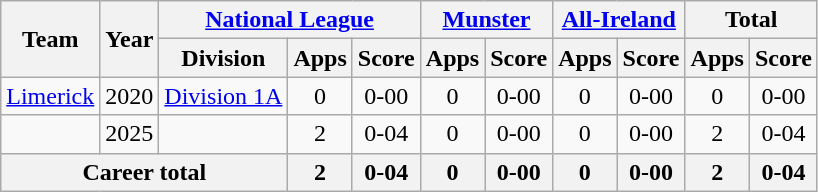<table class="wikitable" style="text-align:center">
<tr>
<th rowspan="2">Team</th>
<th rowspan="2">Year</th>
<th colspan="3"><a href='#'>National League</a></th>
<th colspan="2"><a href='#'>Munster</a></th>
<th colspan="2"><a href='#'>All-Ireland</a></th>
<th colspan="2">Total</th>
</tr>
<tr>
<th>Division</th>
<th>Apps</th>
<th>Score</th>
<th>Apps</th>
<th>Score</th>
<th>Apps</th>
<th>Score</th>
<th>Apps</th>
<th>Score</th>
</tr>
<tr>
<td rowspan="1"><a href='#'>Limerick</a></td>
<td>2020</td>
<td rowspan="1"><a href='#'>Division 1A</a></td>
<td>0</td>
<td>0-00</td>
<td>0</td>
<td>0-00</td>
<td>0</td>
<td>0-00</td>
<td>0</td>
<td>0-00</td>
</tr>
<tr>
<td></td>
<td>2025</td>
<td></td>
<td>2</td>
<td>0-04</td>
<td>0</td>
<td>0-00</td>
<td>0</td>
<td>0-00</td>
<td>2</td>
<td>0-04</td>
</tr>
<tr>
<th colspan="3">Career total</th>
<th>2</th>
<th>0-04</th>
<th>0</th>
<th>0-00</th>
<th>0</th>
<th>0-00</th>
<th>2</th>
<th>0-04</th>
</tr>
</table>
